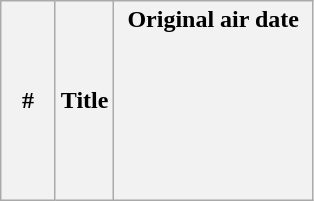<table class="wikitable plainrowheaders">
<tr>
<th style="width:29px;">#</th>
<th>Title</th>
<th style="width:125px;">Original air date<br><br><br><br><br><br><br></th>
</tr>
</table>
